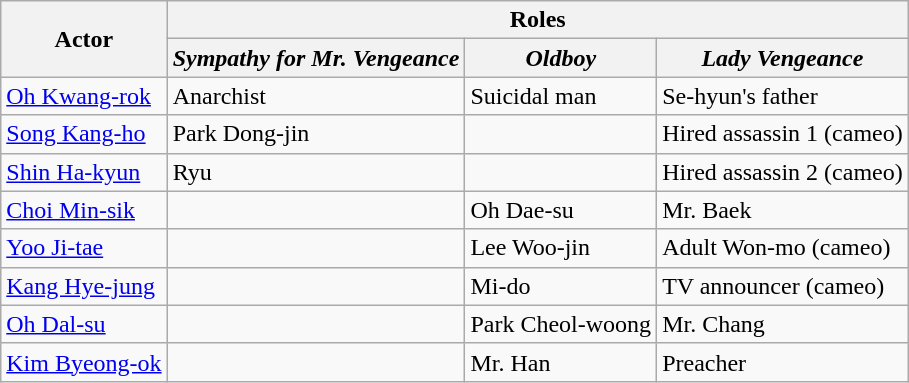<table class="wikitable">
<tr>
<th rowspan="2">Actor</th>
<th colspan="3">Roles</th>
</tr>
<tr>
<th><em>Sympathy for Mr. Vengeance</em></th>
<th><em>Oldboy</em></th>
<th><em>Lady Vengeance</em></th>
</tr>
<tr>
<td><a href='#'>Oh Kwang-rok</a></td>
<td>Anarchist</td>
<td>Suicidal man</td>
<td>Se-hyun's father</td>
</tr>
<tr>
<td><a href='#'>Song Kang-ho</a></td>
<td>Park Dong-jin</td>
<td></td>
<td>Hired assassin 1 (cameo)</td>
</tr>
<tr>
<td><a href='#'>Shin Ha-kyun</a></td>
<td>Ryu</td>
<td></td>
<td>Hired assassin 2 (cameo)</td>
</tr>
<tr>
<td><a href='#'>Choi Min-sik</a></td>
<td></td>
<td>Oh Dae-su</td>
<td>Mr. Baek</td>
</tr>
<tr>
<td><a href='#'>Yoo Ji-tae</a></td>
<td></td>
<td>Lee Woo-jin</td>
<td>Adult Won-mo (cameo)</td>
</tr>
<tr>
<td><a href='#'>Kang Hye-jung</a></td>
<td></td>
<td>Mi-do</td>
<td>TV announcer (cameo)</td>
</tr>
<tr>
<td><a href='#'>Oh Dal-su</a></td>
<td></td>
<td>Park Cheol-woong</td>
<td>Mr. Chang</td>
</tr>
<tr>
<td><a href='#'>Kim Byeong-ok</a></td>
<td></td>
<td>Mr. Han</td>
<td>Preacher</td>
</tr>
</table>
